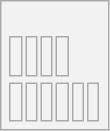<table class="wikitable" style="text-align:center;">
<tr>
<th><br><table>
<tr>
<td><br></td>
<td><br></td>
<td><br></td>
<td><br></td>
</tr>
</table>
<table>
<tr>
<td><br></td>
<td><br></td>
<td><br></td>
<td><br></td>
<td></td>
<td></td>
</tr>
</table>
</th>
</tr>
</table>
